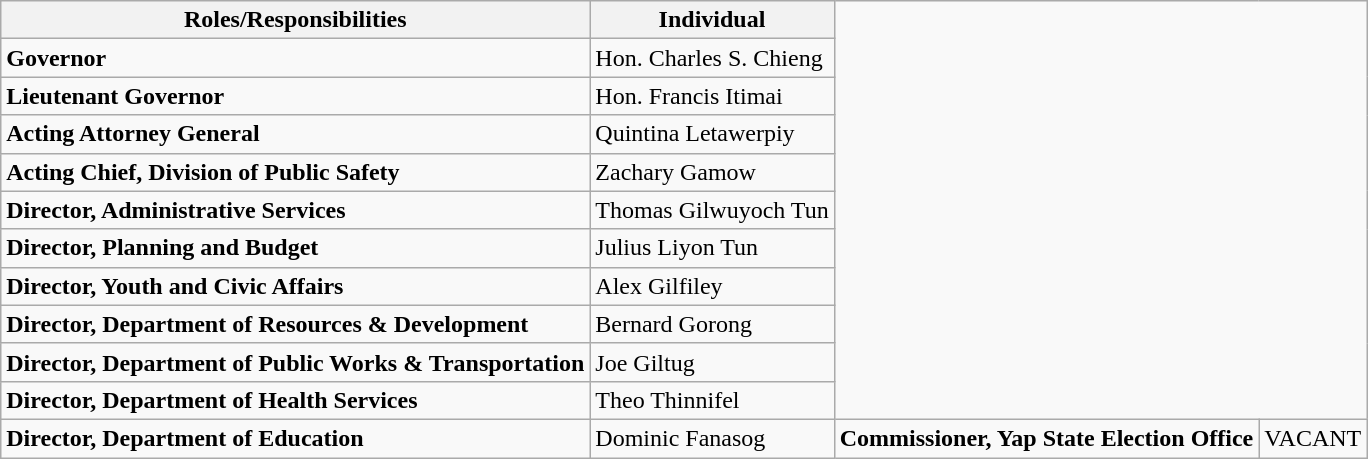<table class="wikitable">
<tr>
<th>Roles/Responsibilities</th>
<th>Individual</th>
</tr>
<tr>
<td><strong>Governor</strong></td>
<td>Hon. Charles S. Chieng</td>
</tr>
<tr>
<td><strong>Lieutenant Governor</strong></td>
<td>Hon. Francis Itimai</td>
</tr>
<tr>
<td><strong>Acting Attorney General</strong></td>
<td>Quintina Letawerpiy</td>
</tr>
<tr>
<td><strong>Acting Chief, Division of Public Safety</strong></td>
<td>Zachary Gamow</td>
</tr>
<tr>
<td><strong>Director, Administrative Services</strong></td>
<td>Thomas Gilwuyoch Tun</td>
</tr>
<tr>
<td><strong>Director, Planning and Budget</strong></td>
<td>Julius Liyon Tun</td>
</tr>
<tr>
<td><strong>Director, Youth and Civic Affairs</strong></td>
<td>Alex Gilfiley</td>
</tr>
<tr>
<td><strong>Director, Department of Resources & Development</strong></td>
<td>Bernard Gorong</td>
</tr>
<tr>
<td><strong>Director, Department of Public Works & Transportation</strong></td>
<td>Joe Giltug</td>
</tr>
<tr>
<td><strong>Director, Department of Health Services</strong></td>
<td>Theo Thinnifel</td>
</tr>
<tr>
<td><strong>Director, Department of Education</strong></td>
<td>Dominic Fanasog</td>
<td><strong>Commissioner, Yap State Election Office</strong></td>
<td>VACANT</td>
</tr>
</table>
